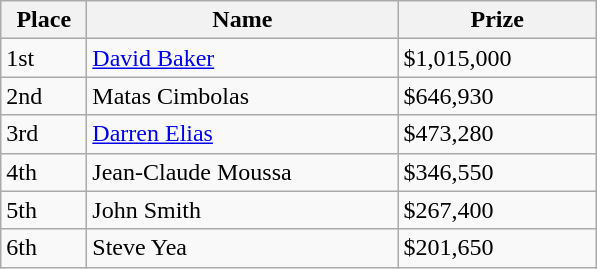<table class="wikitable">
<tr>
<th style="width:50px;">Place</th>
<th style="width:200px;">Name</th>
<th style="width:125px;">Prize</th>
</tr>
<tr>
<td>1st</td>
<td> <a href='#'>David Baker</a></td>
<td>$1,015,000</td>
</tr>
<tr>
<td>2nd</td>
<td> Matas Cimbolas</td>
<td>$646,930</td>
</tr>
<tr>
<td>3rd</td>
<td> <a href='#'>Darren Elias</a></td>
<td>$473,280</td>
</tr>
<tr>
<td>4th</td>
<td> Jean-Claude Moussa</td>
<td>$346,550</td>
</tr>
<tr>
<td>5th</td>
<td>  John Smith</td>
<td>$267,400</td>
</tr>
<tr>
<td>6th</td>
<td>  Steve Yea</td>
<td>$201,650</td>
</tr>
</table>
